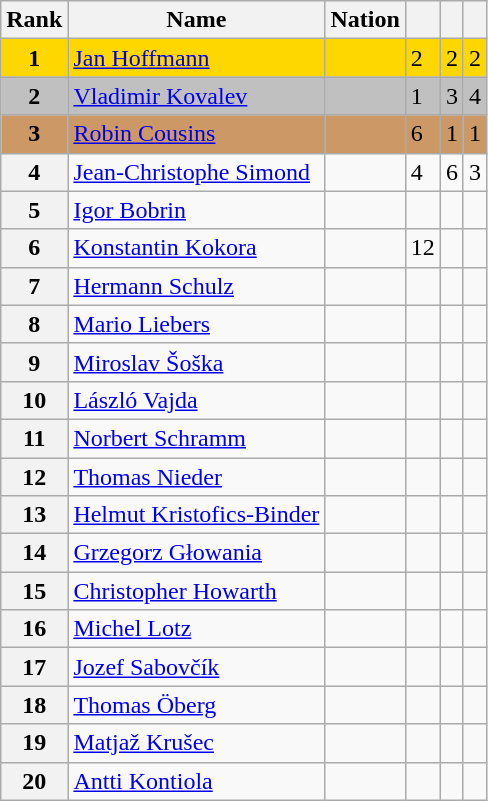<table class="wikitable">
<tr>
<th>Rank</th>
<th>Name</th>
<th>Nation</th>
<th></th>
<th></th>
<th></th>
</tr>
<tr bgcolor="gold">
<td align="center"><strong>1</strong></td>
<td><a href='#'>Jan Hoffmann</a></td>
<td></td>
<td>2</td>
<td>2</td>
<td>2</td>
</tr>
<tr bgcolor="silver">
<td align="center"><strong>2</strong></td>
<td><a href='#'>Vladimir Kovalev</a></td>
<td></td>
<td>1</td>
<td>3</td>
<td>4</td>
</tr>
<tr bgcolor="cc9966">
<td align="center"><strong>3</strong></td>
<td><a href='#'>Robin Cousins</a></td>
<td></td>
<td>6</td>
<td>1</td>
<td>1</td>
</tr>
<tr>
<th>4</th>
<td><a href='#'>Jean-Christophe Simond</a></td>
<td></td>
<td>4</td>
<td>6</td>
<td>3</td>
</tr>
<tr>
<th>5</th>
<td><a href='#'>Igor Bobrin</a></td>
<td></td>
<td></td>
<td></td>
<td></td>
</tr>
<tr>
<th>6</th>
<td><a href='#'>Konstantin Kokora</a></td>
<td></td>
<td>12</td>
<td></td>
<td></td>
</tr>
<tr>
<th>7</th>
<td><a href='#'>Hermann Schulz</a></td>
<td></td>
<td></td>
<td></td>
<td></td>
</tr>
<tr>
<th>8</th>
<td><a href='#'>Mario Liebers</a></td>
<td></td>
<td></td>
<td></td>
<td></td>
</tr>
<tr>
<th>9</th>
<td><a href='#'>Miroslav Šoška</a></td>
<td></td>
<td></td>
<td></td>
<td></td>
</tr>
<tr>
<th>10</th>
<td><a href='#'>László Vajda</a></td>
<td></td>
<td></td>
<td></td>
<td></td>
</tr>
<tr>
<th>11</th>
<td><a href='#'>Norbert Schramm</a></td>
<td></td>
<td></td>
<td></td>
<td></td>
</tr>
<tr>
<th>12</th>
<td><a href='#'>Thomas Nieder</a></td>
<td></td>
<td></td>
<td></td>
<td></td>
</tr>
<tr>
<th>13</th>
<td><a href='#'>Helmut Kristofics-Binder</a></td>
<td></td>
<td></td>
<td></td>
<td></td>
</tr>
<tr>
<th>14</th>
<td><a href='#'>Grzegorz Głowania</a></td>
<td></td>
<td></td>
<td></td>
<td></td>
</tr>
<tr>
<th>15</th>
<td><a href='#'>Christopher Howarth</a></td>
<td></td>
<td></td>
<td></td>
<td></td>
</tr>
<tr>
<th>16</th>
<td><a href='#'>Michel Lotz</a></td>
<td></td>
<td></td>
<td></td>
<td></td>
</tr>
<tr>
<th>17</th>
<td><a href='#'>Jozef Sabovčík</a></td>
<td></td>
<td></td>
<td></td>
<td></td>
</tr>
<tr>
<th>18</th>
<td><a href='#'>Thomas Öberg</a></td>
<td></td>
<td></td>
<td></td>
<td></td>
</tr>
<tr>
<th>19</th>
<td><a href='#'>Matjaž Krušec</a></td>
<td></td>
<td></td>
<td></td>
<td></td>
</tr>
<tr>
<th>20</th>
<td><a href='#'>Antti Kontiola</a></td>
<td></td>
<td></td>
<td></td>
<td></td>
</tr>
</table>
